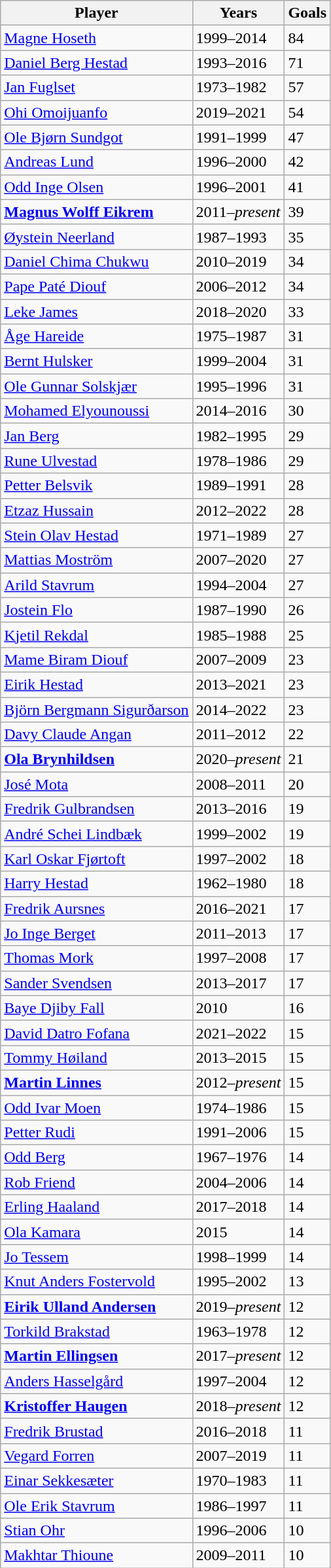<table class=wikitable>
<tr>
<th>Player</th>
<th>Years</th>
<th>Goals</th>
</tr>
<tr>
<td><a href='#'>Magne Hoseth</a></td>
<td>1999–2014</td>
<td>84</td>
</tr>
<tr>
<td><a href='#'>Daniel Berg Hestad</a></td>
<td>1993–2016</td>
<td>71</td>
</tr>
<tr>
<td><a href='#'>Jan Fuglset</a></td>
<td>1973–1982</td>
<td>57</td>
</tr>
<tr>
<td><a href='#'>Ohi Omoijuanfo</a></td>
<td>2019–2021</td>
<td>54</td>
</tr>
<tr>
<td><a href='#'>Ole Bjørn Sundgot</a></td>
<td>1991–1999</td>
<td>47</td>
</tr>
<tr>
<td><a href='#'>Andreas Lund</a></td>
<td>1996–2000</td>
<td>42</td>
</tr>
<tr>
<td><a href='#'>Odd Inge Olsen</a></td>
<td>1996–2001</td>
<td>41</td>
</tr>
<tr>
<td><strong><a href='#'>Magnus Wolff Eikrem</a></strong></td>
<td>2011–<em>present</em></td>
<td>39</td>
</tr>
<tr>
<td><a href='#'>Øystein Neerland</a></td>
<td>1987–1993</td>
<td>35</td>
</tr>
<tr>
<td><a href='#'>Daniel Chima Chukwu</a></td>
<td>2010–2019</td>
<td>34</td>
</tr>
<tr>
<td><a href='#'>Pape Paté Diouf</a></td>
<td>2006–2012</td>
<td>34</td>
</tr>
<tr>
<td><a href='#'>Leke James</a></td>
<td>2018–2020</td>
<td>33</td>
</tr>
<tr>
<td><a href='#'>Åge Hareide</a></td>
<td>1975–1987</td>
<td>31</td>
</tr>
<tr>
<td><a href='#'>Bernt Hulsker</a></td>
<td>1999–2004</td>
<td>31</td>
</tr>
<tr>
<td><a href='#'>Ole Gunnar Solskjær</a></td>
<td>1995–1996</td>
<td>31</td>
</tr>
<tr>
<td><a href='#'>Mohamed Elyounoussi</a></td>
<td>2014–2016</td>
<td>30</td>
</tr>
<tr>
<td><a href='#'>Jan Berg</a></td>
<td>1982–1995</td>
<td>29</td>
</tr>
<tr>
<td><a href='#'>Rune Ulvestad</a></td>
<td>1978–1986</td>
<td>29</td>
</tr>
<tr>
<td><a href='#'>Petter Belsvik</a></td>
<td>1989–1991</td>
<td>28</td>
</tr>
<tr>
<td><a href='#'>Etzaz Hussain</a></td>
<td>2012–2022</td>
<td>28</td>
</tr>
<tr>
<td><a href='#'>Stein Olav Hestad</a></td>
<td>1971–1989</td>
<td>27</td>
</tr>
<tr>
<td><a href='#'>Mattias Moström</a></td>
<td>2007–2020</td>
<td>27</td>
</tr>
<tr>
<td><a href='#'>Arild Stavrum</a></td>
<td>1994–2004</td>
<td>27</td>
</tr>
<tr>
<td><a href='#'>Jostein Flo</a></td>
<td>1987–1990</td>
<td>26</td>
</tr>
<tr>
<td><a href='#'>Kjetil Rekdal</a></td>
<td>1985–1988</td>
<td>25</td>
</tr>
<tr>
<td><a href='#'>Mame Biram Diouf</a></td>
<td>2007–2009</td>
<td>23</td>
</tr>
<tr>
<td><a href='#'>Eirik Hestad</a></td>
<td>2013–2021</td>
<td>23</td>
</tr>
<tr>
<td><a href='#'>Björn Bergmann Sigurðarson</a></td>
<td>2014–2022</td>
<td>23</td>
</tr>
<tr>
<td><a href='#'>Davy Claude Angan</a></td>
<td>2011–2012</td>
<td>22</td>
</tr>
<tr>
<td><strong><a href='#'>Ola Brynhildsen</a></strong></td>
<td>2020–<em>present</em></td>
<td>21</td>
</tr>
<tr>
<td><a href='#'>José Mota</a></td>
<td>2008–2011</td>
<td>20</td>
</tr>
<tr>
<td><a href='#'>Fredrik Gulbrandsen</a></td>
<td>2013–2016</td>
<td>19</td>
</tr>
<tr>
<td><a href='#'>André Schei Lindbæk</a></td>
<td>1999–2002</td>
<td>19</td>
</tr>
<tr>
<td><a href='#'>Karl Oskar Fjørtoft</a></td>
<td>1997–2002</td>
<td>18</td>
</tr>
<tr>
<td><a href='#'>Harry Hestad</a></td>
<td>1962–1980</td>
<td>18</td>
</tr>
<tr>
<td><a href='#'>Fredrik Aursnes</a></td>
<td>2016–2021</td>
<td>17</td>
</tr>
<tr>
<td><a href='#'>Jo Inge Berget</a></td>
<td>2011–2013</td>
<td>17</td>
</tr>
<tr>
<td><a href='#'>Thomas Mork</a></td>
<td>1997–2008</td>
<td>17</td>
</tr>
<tr>
<td><a href='#'>Sander Svendsen</a></td>
<td>2013–2017</td>
<td>17</td>
</tr>
<tr>
<td><a href='#'>Baye Djiby Fall</a></td>
<td>2010</td>
<td>16</td>
</tr>
<tr>
<td><a href='#'>David Datro Fofana</a></td>
<td>2021–2022</td>
<td>15</td>
</tr>
<tr>
<td><a href='#'>Tommy Høiland</a></td>
<td>2013–2015</td>
<td>15</td>
</tr>
<tr>
<td><strong><a href='#'>Martin Linnes</a></strong></td>
<td>2012–<em>present</em></td>
<td>15</td>
</tr>
<tr>
<td><a href='#'>Odd Ivar Moen</a></td>
<td>1974–1986</td>
<td>15</td>
</tr>
<tr>
<td><a href='#'>Petter Rudi</a></td>
<td>1991–2006</td>
<td>15</td>
</tr>
<tr>
<td><a href='#'>Odd Berg</a></td>
<td>1967–1976</td>
<td>14</td>
</tr>
<tr>
<td><a href='#'>Rob Friend</a></td>
<td>2004–2006</td>
<td>14</td>
</tr>
<tr>
<td><a href='#'>Erling Haaland</a></td>
<td>2017–2018</td>
<td>14</td>
</tr>
<tr>
<td><a href='#'>Ola Kamara</a></td>
<td>2015</td>
<td>14</td>
</tr>
<tr>
<td><a href='#'>Jo Tessem</a></td>
<td>1998–1999</td>
<td>14</td>
</tr>
<tr>
<td><a href='#'>Knut Anders Fostervold</a></td>
<td>1995–2002</td>
<td>13</td>
</tr>
<tr>
<td><strong><a href='#'>Eirik Ulland Andersen</a></strong></td>
<td>2019–<em>present</em></td>
<td>12</td>
</tr>
<tr>
<td><a href='#'>Torkild Brakstad</a></td>
<td>1963–1978</td>
<td>12</td>
</tr>
<tr>
<td><strong><a href='#'>Martin Ellingsen</a></strong></td>
<td>2017–<em>present</em></td>
<td>12</td>
</tr>
<tr>
<td><a href='#'>Anders Hasselgård</a></td>
<td>1997–2004</td>
<td>12</td>
</tr>
<tr>
<td><strong><a href='#'>Kristoffer Haugen</a></strong></td>
<td>2018–<em>present</em></td>
<td>12</td>
</tr>
<tr>
<td><a href='#'>Fredrik Brustad</a></td>
<td>2016–2018</td>
<td>11</td>
</tr>
<tr>
<td><a href='#'>Vegard Forren</a></td>
<td>2007–2019</td>
<td>11</td>
</tr>
<tr>
<td><a href='#'>Einar Sekkesæter</a></td>
<td>1970–1983</td>
<td>11</td>
</tr>
<tr>
<td><a href='#'>Ole Erik Stavrum</a></td>
<td>1986–1997</td>
<td>11</td>
</tr>
<tr>
<td><a href='#'>Stian Ohr</a></td>
<td>1996–2006</td>
<td>10</td>
</tr>
<tr>
<td><a href='#'>Makhtar Thioune</a></td>
<td>2009–2011</td>
<td>10</td>
</tr>
</table>
